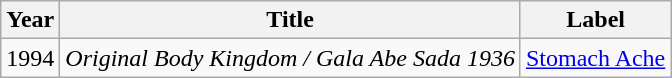<table class="wikitable">
<tr>
<th>Year</th>
<th>Title</th>
<th>Label</th>
</tr>
<tr>
<td>1994</td>
<td><em>Original Body Kingdom / Gala Abe Sada 1936</em></td>
<td><a href='#'>Stomach Ache</a></td>
</tr>
</table>
